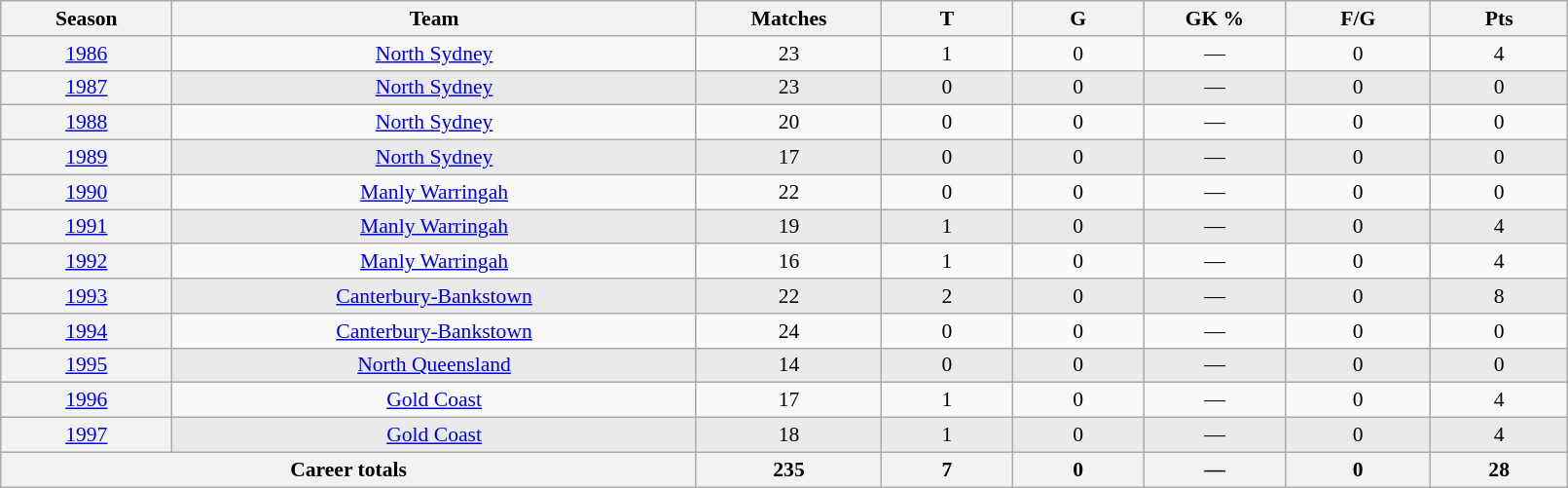<table class="wikitable sortable"  style="font-size:90%; text-align:center; width:85%;">
<tr>
<th width=2%>Season</th>
<th width=8%>Team</th>
<th width=2%>Matches</th>
<th width=2%>T</th>
<th width=2%>G</th>
<th width=2%>GK %</th>
<th width=2%>F/G</th>
<th width=2%>Pts</th>
</tr>
<tr>
<th scope="row" style="text-align:center; font-weight:normal"><a href='#'>1986</a></th>
<td style="text-align:center;"> <a href='#'>North Sydney</a></td>
<td>23</td>
<td>1</td>
<td>0</td>
<td>—</td>
<td>0</td>
<td>4</td>
</tr>
<tr style="background-color: #EAEAEA">
<th scope="row" style="text-align:center; font-weight:normal"><a href='#'>1987</a></th>
<td style="text-align:center;"> <a href='#'>North Sydney</a></td>
<td>23</td>
<td>0</td>
<td>0</td>
<td>—</td>
<td>0</td>
<td>0</td>
</tr>
<tr>
<th scope="row" style="text-align:center; font-weight:normal"><a href='#'>1988</a></th>
<td style="text-align:center;"> <a href='#'>North Sydney</a></td>
<td>20</td>
<td>0</td>
<td>0</td>
<td>—</td>
<td>0</td>
<td>0</td>
</tr>
<tr style="background-color: #EAEAEA">
<th scope="row" style="text-align:center; font-weight:normal"><a href='#'>1989</a></th>
<td style="text-align:center;"> <a href='#'>North Sydney</a></td>
<td>17</td>
<td>0</td>
<td>0</td>
<td>—</td>
<td>0</td>
<td>0</td>
</tr>
<tr>
<th scope="row" style="text-align:center; font-weight:normal"><a href='#'>1990</a></th>
<td style="text-align:center;"> <a href='#'>Manly Warringah</a></td>
<td>22</td>
<td>0</td>
<td>0</td>
<td>—</td>
<td>0</td>
<td>0</td>
</tr>
<tr style="background-color: #EAEAEA">
<th scope="row" style="text-align:center; font-weight:normal"><a href='#'>1991</a></th>
<td style="text-align:center;"> <a href='#'>Manly Warringah</a></td>
<td>19</td>
<td>1</td>
<td>0</td>
<td>—</td>
<td>0</td>
<td>4</td>
</tr>
<tr>
<th scope="row" style="text-align:center; font-weight:normal"><a href='#'>1992</a></th>
<td style="text-align:center;"> <a href='#'>Manly Warringah</a></td>
<td>16</td>
<td>1</td>
<td>0</td>
<td>—</td>
<td>0</td>
<td>4</td>
</tr>
<tr style="background-color: #EAEAEA">
<th scope="row" style="text-align:center; font-weight:normal"><a href='#'>1993</a></th>
<td style="text-align:center;"> <a href='#'>Canterbury-Bankstown</a></td>
<td>22</td>
<td>2</td>
<td>0</td>
<td>—</td>
<td>0</td>
<td>8</td>
</tr>
<tr>
<th scope="row" style="text-align:center; font-weight:normal"><a href='#'>1994</a></th>
<td style="text-align:center;"> <a href='#'>Canterbury-Bankstown</a></td>
<td>24</td>
<td>0</td>
<td>0</td>
<td>—</td>
<td>0</td>
<td>0</td>
</tr>
<tr style="background-color: #EAEAEA">
<th scope="row" style="text-align:center; font-weight:normal"><a href='#'>1995</a></th>
<td style="text-align:center;"> <a href='#'>North Queensland</a></td>
<td>14</td>
<td>0</td>
<td>0</td>
<td>—</td>
<td>0</td>
<td>0</td>
</tr>
<tr>
<th scope="row" style="text-align:center; font-weight:normal"><a href='#'>1996</a></th>
<td style="text-align:center;"> <a href='#'>Gold Coast</a></td>
<td>17</td>
<td>1</td>
<td>0</td>
<td>—</td>
<td>0</td>
<td>4</td>
</tr>
<tr style="background-color: #EAEAEA">
<th scope="row" style="text-align:center; font-weight:normal"><a href='#'>1997</a></th>
<td style="text-align:center;"> <a href='#'>Gold Coast</a></td>
<td>18</td>
<td>1</td>
<td>0</td>
<td>—</td>
<td>0</td>
<td>4</td>
</tr>
<tr class="sortbottom">
<th colspan=2>Career totals</th>
<th>235</th>
<th>7</th>
<th>0</th>
<th>—</th>
<th>0</th>
<th>28</th>
</tr>
</table>
